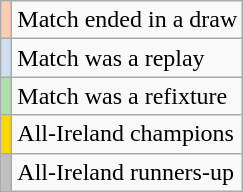<table class="wikitable">
<tr>
<td style="background-color:#FBCEB1"></td>
<td>Match ended in a draw</td>
</tr>
<tr>
<td style="background-color:#cedff2"></td>
<td>Match was a replay</td>
</tr>
<tr>
<td style="background-color:#ACE1AF"></td>
<td>Match was a refixture</td>
</tr>
<tr>
<td style="background-color:#FFD700"></td>
<td>All-Ireland champions</td>
</tr>
<tr>
<td style="background-color:#C0C0C0"></td>
<td>All-Ireland runners-up</td>
</tr>
</table>
